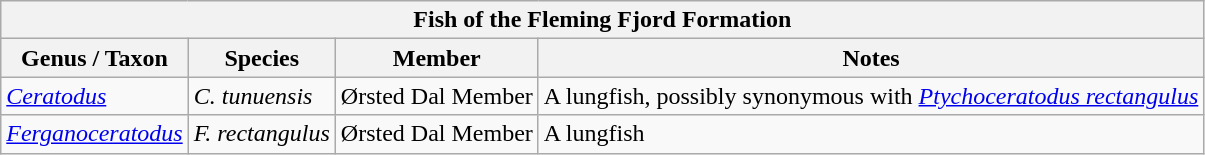<table class="wikitable" align="center">
<tr>
<th colspan="4" align="center"><strong>Fish of the Fleming Fjord Formation</strong></th>
</tr>
<tr>
<th>Genus / Taxon</th>
<th>Species</th>
<th>Member</th>
<th>Notes</th>
</tr>
<tr>
<td><em><a href='#'>Ceratodus</a></em></td>
<td><em>C. tunuensis</em></td>
<td>Ørsted Dal Member</td>
<td>A lungfish, possibly synonymous with <em><a href='#'>Ptychoceratodus rectangulus</a></em></td>
</tr>
<tr>
<td><em><a href='#'>Ferganoceratodus</a></em></td>
<td><em>F. rectangulus</em></td>
<td>Ørsted Dal Member</td>
<td>A lungfish</td>
</tr>
</table>
